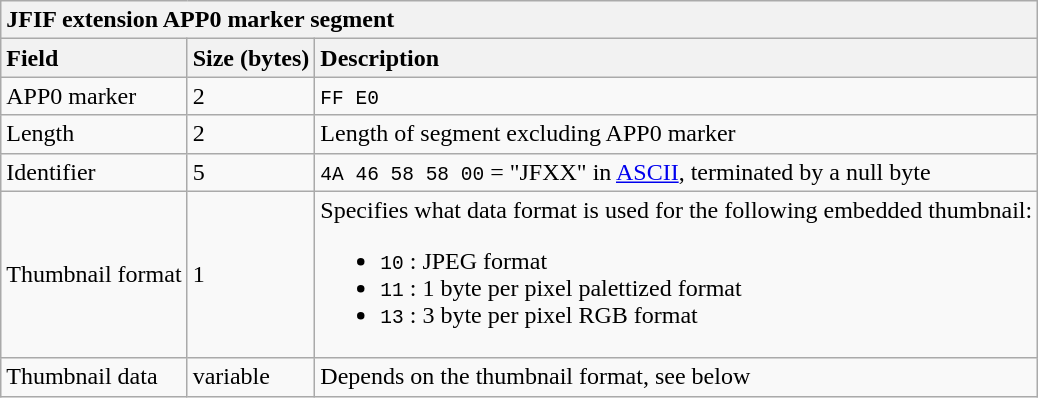<table class="wikitable">
<tr>
<th colspan="3" style="text-align:left">JFIF extension APP0 marker segment</th>
</tr>
<tr>
<th style="text-align:left">Field</th>
<th style="text-align:left">Size (bytes)</th>
<th style="text-align:left">Description</th>
</tr>
<tr>
<td>APP0 marker</td>
<td>2</td>
<td><code>FF E0</code></td>
</tr>
<tr>
<td>Length</td>
<td>2</td>
<td>Length of segment excluding APP0 marker</td>
</tr>
<tr>
<td>Identifier</td>
<td>5</td>
<td><code>4A 46 58 58 00</code> = "JFXX" in <a href='#'>ASCII</a>, terminated by a null byte</td>
</tr>
<tr>
<td>Thumbnail format</td>
<td>1</td>
<td>Specifies what data format is used for the following embedded thumbnail:<br><ul><li><code>10</code> : JPEG format</li><li><code>11</code> : 1 byte per pixel palettized format</li><li><code>13</code> : 3 byte per pixel RGB format</li></ul></td>
</tr>
<tr>
<td>Thumbnail data</td>
<td>variable</td>
<td>Depends on the thumbnail format, see below</td>
</tr>
</table>
